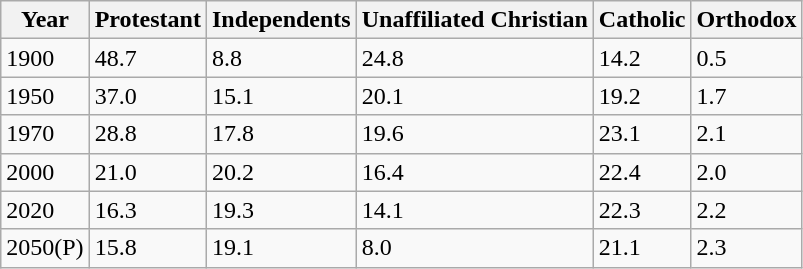<table class="wikitable">
<tr>
<th>Year</th>
<th>Protestant</th>
<th>Independents</th>
<th>Unaffiliated Christian</th>
<th>Catholic</th>
<th>Orthodox</th>
</tr>
<tr>
<td>1900</td>
<td>48.7</td>
<td>8.8</td>
<td>24.8</td>
<td>14.2</td>
<td>0.5</td>
</tr>
<tr>
<td>1950</td>
<td>37.0</td>
<td>15.1</td>
<td>20.1</td>
<td>19.2</td>
<td>1.7</td>
</tr>
<tr>
<td>1970</td>
<td>28.8</td>
<td>17.8</td>
<td>19.6</td>
<td>23.1</td>
<td>2.1</td>
</tr>
<tr>
<td>2000</td>
<td>21.0</td>
<td>20.2</td>
<td>16.4</td>
<td>22.4</td>
<td>2.0</td>
</tr>
<tr>
<td>2020</td>
<td>16.3</td>
<td>19.3</td>
<td>14.1</td>
<td>22.3</td>
<td>2.2</td>
</tr>
<tr>
<td>2050(P)</td>
<td>15.8</td>
<td>19.1</td>
<td>8.0</td>
<td>21.1</td>
<td>2.3</td>
</tr>
</table>
